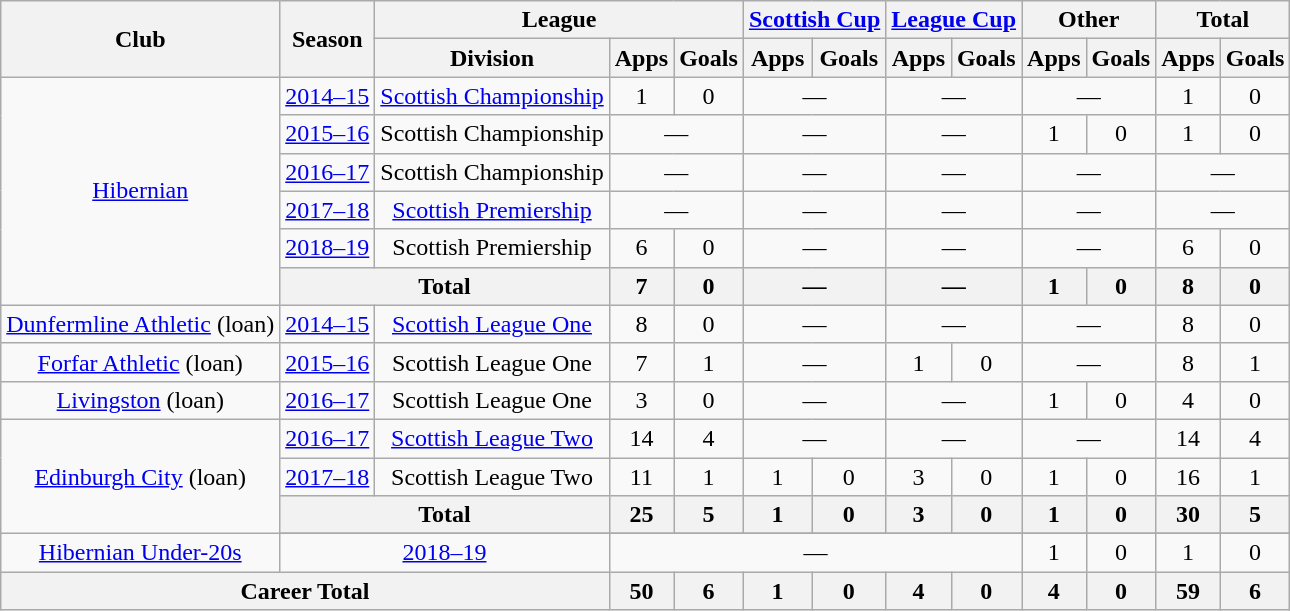<table class="wikitable" style="text-align:center">
<tr>
<th rowspan="2">Club</th>
<th rowspan="2">Season</th>
<th colspan="3">League</th>
<th colspan="2"><a href='#'>Scottish Cup</a></th>
<th colspan="2"><a href='#'>League Cup</a></th>
<th colspan="2">Other</th>
<th colspan="2">Total</th>
</tr>
<tr>
<th>Division</th>
<th>Apps</th>
<th>Goals</th>
<th>Apps</th>
<th>Goals</th>
<th>Apps</th>
<th>Goals</th>
<th>Apps</th>
<th>Goals</th>
<th>Apps</th>
<th>Goals</th>
</tr>
<tr>
<td rowspan="6"><a href='#'>Hibernian</a></td>
<td><a href='#'>2014–15</a></td>
<td><a href='#'>Scottish Championship</a></td>
<td>1</td>
<td>0</td>
<td colspan="2">—</td>
<td colspan="2">—</td>
<td colspan="2">—</td>
<td>1</td>
<td>0</td>
</tr>
<tr>
<td><a href='#'>2015–16</a></td>
<td>Scottish Championship</td>
<td colspan="2">—</td>
<td colspan="2">—</td>
<td colspan="2">—</td>
<td>1</td>
<td>0</td>
<td>1</td>
<td>0</td>
</tr>
<tr>
<td><a href='#'>2016–17</a></td>
<td>Scottish Championship</td>
<td colspan="2">—</td>
<td colspan="2">—</td>
<td colspan="2">—</td>
<td colspan="2">—</td>
<td colspan="2">—</td>
</tr>
<tr>
<td><a href='#'>2017–18</a></td>
<td><a href='#'>Scottish Premiership</a></td>
<td colspan="2">—</td>
<td colspan="2">—</td>
<td colspan="2">—</td>
<td colspan="2">—</td>
<td colspan="2">—</td>
</tr>
<tr>
<td><a href='#'>2018–19</a></td>
<td>Scottish Premiership</td>
<td>6</td>
<td>0</td>
<td colspan="2">—</td>
<td colspan="2">—</td>
<td colspan="2">—</td>
<td>6</td>
<td>0</td>
</tr>
<tr>
<th colspan="2">Total</th>
<th>7</th>
<th>0</th>
<th colspan="2">—</th>
<th colspan="2">—</th>
<th>1</th>
<th>0</th>
<th>8</th>
<th>0</th>
</tr>
<tr>
<td><a href='#'>Dunfermline Athletic</a> (loan)</td>
<td><a href='#'>2014–15</a></td>
<td><a href='#'>Scottish League One</a></td>
<td>8</td>
<td>0</td>
<td colspan="2">—</td>
<td colspan="2">—</td>
<td colspan="2">—</td>
<td>8</td>
<td>0</td>
</tr>
<tr>
<td><a href='#'>Forfar Athletic</a> (loan)</td>
<td><a href='#'>2015–16</a></td>
<td>Scottish League One</td>
<td>7</td>
<td>1</td>
<td colspan="2">—</td>
<td>1</td>
<td>0</td>
<td colspan="2">—</td>
<td>8</td>
<td>1</td>
</tr>
<tr>
<td><a href='#'>Livingston</a> (loan)</td>
<td><a href='#'>2016–17</a></td>
<td>Scottish League One</td>
<td>3</td>
<td>0</td>
<td colspan="2">—</td>
<td colspan="2">—</td>
<td>1</td>
<td>0</td>
<td>4</td>
<td>0</td>
</tr>
<tr>
<td rowspan="3"><a href='#'>Edinburgh City</a> (loan)</td>
<td><a href='#'>2016–17</a></td>
<td><a href='#'>Scottish League Two</a></td>
<td>14</td>
<td>4</td>
<td colspan="2">—</td>
<td colspan="2">—</td>
<td colspan="2">—</td>
<td>14</td>
<td>4</td>
</tr>
<tr>
<td><a href='#'>2017–18</a></td>
<td>Scottish League Two</td>
<td>11</td>
<td>1</td>
<td>1</td>
<td>0</td>
<td>3</td>
<td>0</td>
<td>1</td>
<td>0</td>
<td>16</td>
<td>1</td>
</tr>
<tr>
<th colspan="2">Total</th>
<th>25</th>
<th>5</th>
<th>1</th>
<th>0</th>
<th>3</th>
<th>0</th>
<th>1</th>
<th>0</th>
<th>30</th>
<th>5</th>
</tr>
<tr>
<td rowspan="2"><a href='#'>Hibernian Under-20s</a></td>
</tr>
<tr>
<td colspan="2"><a href='#'>2018–19</a></td>
<td colspan="6">—</td>
<td>1</td>
<td>0</td>
<td>1</td>
<td>0</td>
</tr>
<tr>
<th colspan="3">Career Total</th>
<th>50</th>
<th>6</th>
<th>1</th>
<th>0</th>
<th>4</th>
<th>0</th>
<th>4</th>
<th>0</th>
<th>59</th>
<th>6</th>
</tr>
</table>
